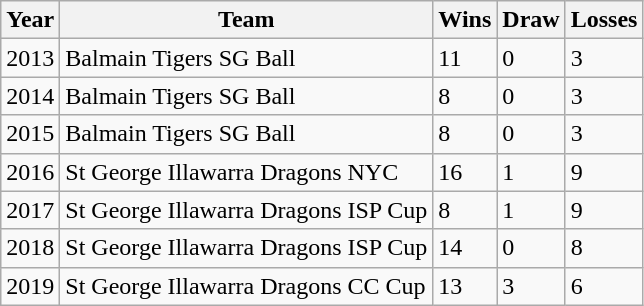<table class="wikitable">
<tr>
<th>Year</th>
<th>Team</th>
<th>Wins</th>
<th>Draw</th>
<th>Losses</th>
</tr>
<tr>
<td>2013</td>
<td>Balmain Tigers SG Ball</td>
<td>11</td>
<td>0</td>
<td>3</td>
</tr>
<tr>
<td>2014</td>
<td>Balmain Tigers SG Ball</td>
<td>8</td>
<td>0</td>
<td>3</td>
</tr>
<tr>
<td>2015</td>
<td>Balmain Tigers SG Ball</td>
<td>8</td>
<td>0</td>
<td>3</td>
</tr>
<tr>
<td>2016</td>
<td>St George Illawarra Dragons NYC</td>
<td>16</td>
<td>1</td>
<td>9</td>
</tr>
<tr>
<td>2017</td>
<td>St George Illawarra Dragons ISP Cup</td>
<td>8</td>
<td>1</td>
<td>9</td>
</tr>
<tr>
<td>2018</td>
<td>St George Illawarra Dragons ISP Cup</td>
<td>14</td>
<td>0</td>
<td>8</td>
</tr>
<tr>
<td>2019</td>
<td>St George Illawarra Dragons CC Cup</td>
<td>13</td>
<td>3</td>
<td>6</td>
</tr>
</table>
